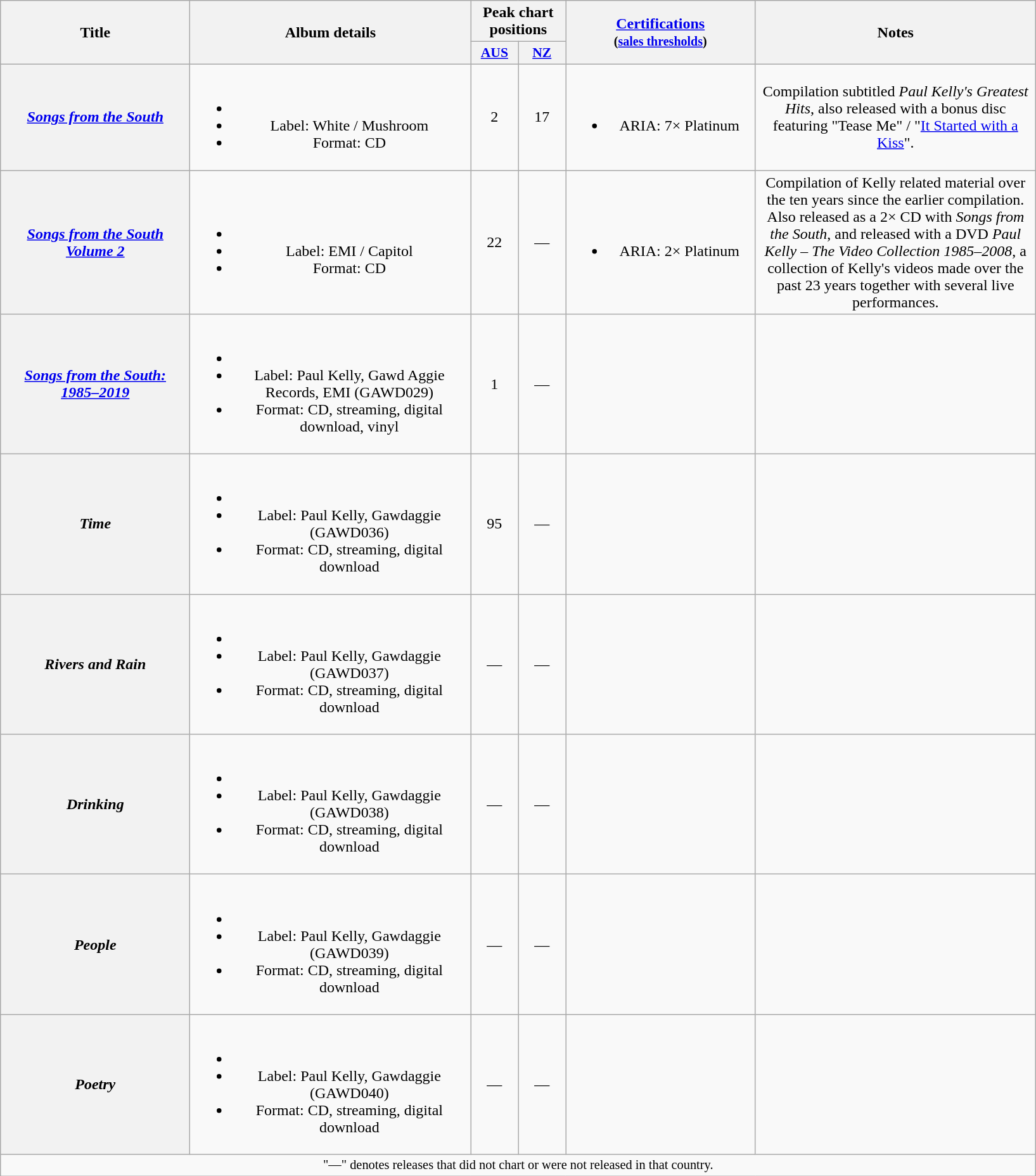<table class="wikitable plainrowheaders" style="text-align:center;">
<tr>
<th scope="col" rowspan="2" style="width:12em;">Title</th>
<th scope="col" rowspan="2" style="width:18em;">Album details</th>
<th scope="col" colspan="2">Peak chart positions</th>
<th scope="col" rowspan="2" style="width:12em;"><a href='#'>Certifications</a><br><small>(<a href='#'>sales thresholds</a>)</small></th>
<th scope="col" rowspan="2" style="width:18em;">Notes</th>
</tr>
<tr>
<th scope="col" style="width:3em;font-size:90%;"><a href='#'>AUS</a><br></th>
<th scope="col" style="width:3em;font-size:90%;"><a href='#'>NZ</a><br></th>
</tr>
<tr>
<th scope="row"><em><a href='#'>Songs from the South</a></em></th>
<td><br><ul><li></li><li>Label: White / Mushroom</li><li>Format: CD</li></ul></td>
<td style="text-align:center;">2</td>
<td style="text-align:center;">17</td>
<td><br><ul><li>ARIA: 7× Platinum</li></ul></td>
<td>Compilation subtitled <em>Paul Kelly's Greatest Hits</em>, also released with a bonus disc featuring "Tease Me" / "<a href='#'>It Started with a Kiss</a>".</td>
</tr>
<tr>
<th scope="row"><em><a href='#'>Songs from the South Volume 2</a></em></th>
<td><br><ul><li></li><li>Label: EMI / Capitol</li><li>Format: CD</li></ul></td>
<td style="text-align:center;">22</td>
<td style="text-align:center;">—</td>
<td><br><ul><li>ARIA: 2× Platinum</li></ul></td>
<td>Compilation of Kelly related material over the ten years since the earlier compilation. Also released as a 2× CD with <em>Songs from the South</em>, and released with a DVD <em>Paul Kelly – The Video Collection 1985–2008</em>, a collection of Kelly's videos made over the past 23 years together with several live performances.</td>
</tr>
<tr>
<th scope="row"><em><a href='#'>Songs from the South: 1985–2019</a></em></th>
<td><br><ul><li></li><li>Label: Paul Kelly, Gawd Aggie Records, EMI (GAWD029)</li><li>Format: CD, streaming, digital download, vinyl</li></ul></td>
<td style="text-align:center;">1</td>
<td style="text-align:center;">—</td>
<td></td>
<td></td>
</tr>
<tr>
<th scope="row"><em>Time</em></th>
<td><br><ul><li></li><li>Label: Paul Kelly, Gawdaggie (GAWD036)</li><li>Format: CD, streaming, digital download</li></ul></td>
<td style="text-align:center;">95</td>
<td style="text-align:center;">—</td>
<td></td>
<td></td>
</tr>
<tr>
<th scope="row"><em>Rivers and Rain</em></th>
<td><br><ul><li></li><li>Label: Paul Kelly, Gawdaggie (GAWD037)</li><li>Format: CD, streaming, digital download</li></ul></td>
<td style="text-align:center;">—</td>
<td style="text-align:center;">—</td>
<td></td>
<td></td>
</tr>
<tr>
<th scope="row"><em>Drinking</em></th>
<td><br><ul><li></li><li>Label: Paul Kelly, Gawdaggie (GAWD038)</li><li>Format: CD, streaming, digital download</li></ul></td>
<td style="text-align:center;">—</td>
<td style="text-align:center;">—</td>
<td></td>
<td></td>
</tr>
<tr>
<th scope="row"><em>People</em></th>
<td><br><ul><li></li><li>Label: Paul Kelly, Gawdaggie (GAWD039)</li><li>Format: CD, streaming, digital download</li></ul></td>
<td style="text-align:center;">—</td>
<td style="text-align:center;">—</td>
<td></td>
<td></td>
</tr>
<tr>
<th scope="row"><em>Poetry</em></th>
<td><br><ul><li></li><li>Label: Paul Kelly, Gawdaggie (GAWD040)</li><li>Format: CD, streaming, digital download</li></ul></td>
<td style="text-align:center;">—</td>
<td style="text-align:center;">—</td>
<td></td>
<td></td>
</tr>
<tr>
<td colspan="6" style="text-align:center; font-size:85%;">"—" denotes releases that did not chart or were not released in that country.</td>
</tr>
</table>
